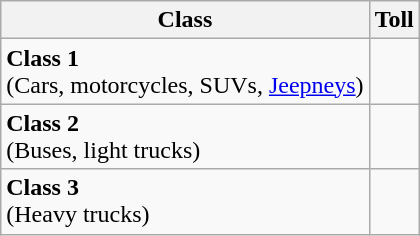<table class="wikitable">
<tr>
<th>Class</th>
<th>Toll</th>
</tr>
<tr>
<td><strong>Class 1</strong><br>(Cars, motorcycles, SUVs, <a href='#'>Jeepneys</a>)</td>
<td></td>
</tr>
<tr>
<td><strong>Class 2</strong><br>(Buses, light trucks)</td>
<td></td>
</tr>
<tr>
<td><strong>Class 3</strong><br>(Heavy trucks)</td>
<td></td>
</tr>
</table>
